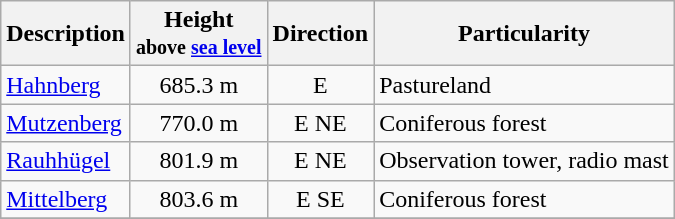<table class="wikitable">
<tr>
<th>Description</th>
<th>Height <br><small> above <a href='#'>sea level</a> </small></th>
<th>Direction</th>
<th>Particularity</th>
</tr>
<tr>
<td><a href='#'>Hahnberg</a></td>
<td align="center">685.3 m</td>
<td align="center">E</td>
<td>Pastureland</td>
</tr>
<tr>
<td><a href='#'>Mutzenberg</a></td>
<td align="center">770.0 m</td>
<td align="center">E NE</td>
<td>Coniferous forest</td>
</tr>
<tr>
<td><a href='#'>Rauhhügel</a></td>
<td align="center">801.9 m</td>
<td align="center">E NE</td>
<td align="center">Observation tower, radio mast</td>
</tr>
<tr>
<td><a href='#'>Mittelberg</a></td>
<td align="center">803.6 m</td>
<td align="center">E SE</td>
<td>Coniferous forest</td>
</tr>
<tr>
</tr>
</table>
